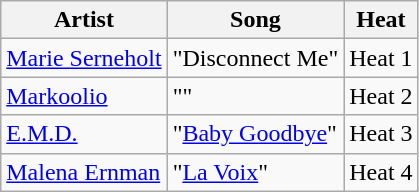<table class="wikitable">
<tr>
<th>Artist</th>
<th>Song</th>
<th>Heat</th>
</tr>
<tr>
<td><a href='#'>Marie Serneholt</a></td>
<td>"Disconnect Me"</td>
<td>Heat 1</td>
</tr>
<tr>
<td><a href='#'>Markoolio</a></td>
<td>""</td>
<td>Heat 2</td>
</tr>
<tr>
<td><a href='#'>E.M.D.</a></td>
<td>"<a href='#'>Baby Goodbye</a>"</td>
<td>Heat 3</td>
</tr>
<tr>
<td><a href='#'>Malena Ernman</a></td>
<td>"<a href='#'><span>La Voix</span></a>"</td>
<td>Heat 4</td>
</tr>
</table>
